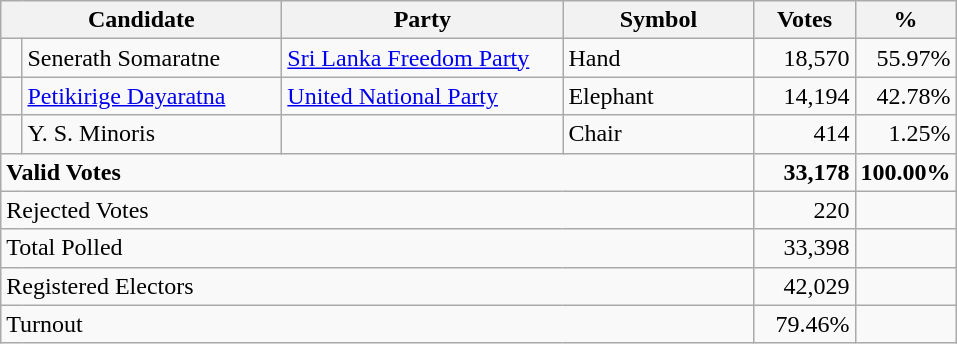<table class="wikitable" border="1" style="text-align:right;">
<tr>
<th align=left colspan=2 width="180">Candidate</th>
<th align=left width="180">Party</th>
<th align=left width="120">Symbol</th>
<th align=left width="60">Votes</th>
<th align=left width="60">%</th>
</tr>
<tr>
<td bgcolor=> </td>
<td align=left>Senerath Somaratne</td>
<td align=left><a href='#'>Sri Lanka Freedom Party</a></td>
<td align=left>Hand</td>
<td>18,570</td>
<td>55.97%</td>
</tr>
<tr>
<td bgcolor=> </td>
<td align=left><a href='#'>Petikirige Dayaratna</a></td>
<td align=left><a href='#'>United National Party</a></td>
<td align=left>Elephant</td>
<td>14,194</td>
<td>42.78%</td>
</tr>
<tr>
<td></td>
<td align=left>Y. S. Minoris</td>
<td></td>
<td align=left>Chair</td>
<td>414</td>
<td>1.25%</td>
</tr>
<tr>
<td align=left colspan=4><strong>Valid Votes</strong></td>
<td><strong>33,178</strong></td>
<td><strong>100.00%</strong></td>
</tr>
<tr>
<td align=left colspan=4>Rejected Votes</td>
<td>220</td>
<td></td>
</tr>
<tr>
<td align=left colspan=4>Total Polled</td>
<td>33,398</td>
<td></td>
</tr>
<tr>
<td align=left colspan=4>Registered Electors</td>
<td>42,029</td>
<td></td>
</tr>
<tr>
<td align=left colspan=4>Turnout</td>
<td>79.46%</td>
</tr>
</table>
